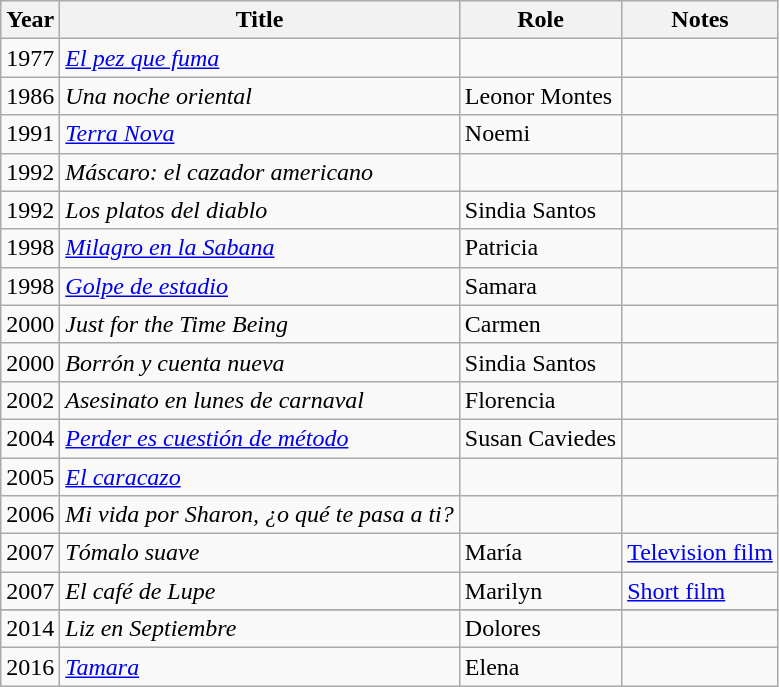<table class="wikitable sortable">
<tr>
<th>Year</th>
<th>Title</th>
<th>Role</th>
<th>Notes</th>
</tr>
<tr>
<td>1977</td>
<td><em><a href='#'>El pez que fuma</a></em></td>
<td></td>
<td></td>
</tr>
<tr>
<td>1986</td>
<td><em>Una noche oriental</em></td>
<td>Leonor Montes</td>
<td></td>
</tr>
<tr>
<td>1991</td>
<td><em><a href='#'>Terra Nova</a></em></td>
<td>Noemi</td>
<td></td>
</tr>
<tr>
<td>1992</td>
<td><em>Máscaro: el cazador americano</em></td>
<td></td>
<td></td>
</tr>
<tr>
<td>1992</td>
<td><em>Los platos del diablo</em></td>
<td>Sindia Santos</td>
<td></td>
</tr>
<tr>
<td>1998</td>
<td><em><a href='#'>Milagro en la Sabana</a></em></td>
<td>Patricia</td>
<td></td>
</tr>
<tr>
<td>1998</td>
<td><em><a href='#'>Golpe de estadio</a></em></td>
<td>Samara</td>
<td></td>
</tr>
<tr>
<td>2000</td>
<td><em>Just for the Time Being</em></td>
<td>Carmen</td>
<td></td>
</tr>
<tr>
<td>2000</td>
<td><em>Borrón y cuenta nueva</em></td>
<td>Sindia Santos</td>
<td></td>
</tr>
<tr>
<td>2002</td>
<td><em>Asesinato en lunes de carnaval</em></td>
<td>Florencia</td>
<td></td>
</tr>
<tr>
<td>2004</td>
<td><em><a href='#'>Perder es cuestión de método</a></em></td>
<td>Susan Caviedes</td>
<td></td>
</tr>
<tr>
<td>2005</td>
<td><em><a href='#'>El caracazo</a></em></td>
<td></td>
<td></td>
</tr>
<tr>
<td>2006</td>
<td><em>Mi vida por Sharon, ¿o qué te pasa a ti?</em></td>
<td></td>
<td></td>
</tr>
<tr>
<td>2007</td>
<td><em>Tómalo suave</em></td>
<td>María</td>
<td><a href='#'>Television film</a></td>
</tr>
<tr>
<td>2007</td>
<td><em>El café de Lupe</em></td>
<td>Marilyn</td>
<td><a href='#'>Short film</a></td>
</tr>
<tr>
</tr>
<tr>
<td>2014</td>
<td><em>Liz en Septiembre</em></td>
<td>Dolores</td>
<td></td>
</tr>
<tr>
<td>2016</td>
<td><em><a href='#'>Tamara</a></em></td>
<td>Elena</td>
<td></td>
</tr>
</table>
